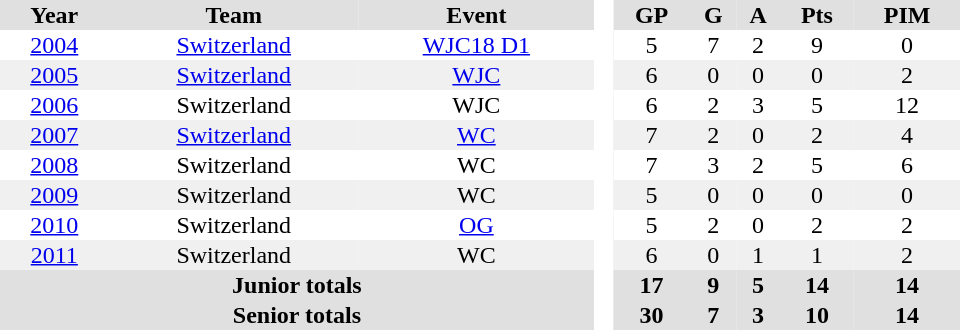<table border="0" cellpadding="1" cellspacing="0" style="text-align:center; width:40em">
<tr ALIGN="center" bgcolor="#e0e0e0">
<th>Year</th>
<th>Team</th>
<th>Event</th>
<th ALIGN="center" rowspan="99" bgcolor="#ffffff"> </th>
<th>GP</th>
<th>G</th>
<th>A</th>
<th>Pts</th>
<th>PIM</th>
</tr>
<tr>
<td><a href='#'>2004</a></td>
<td><a href='#'>Switzerland</a></td>
<td><a href='#'>WJC18 D1</a></td>
<td>5</td>
<td>7</td>
<td>2</td>
<td>9</td>
<td>0</td>
</tr>
<tr bgcolor="#f0f0f0">
<td><a href='#'>2005</a></td>
<td><a href='#'>Switzerland</a></td>
<td><a href='#'>WJC</a></td>
<td>6</td>
<td>0</td>
<td>0</td>
<td>0</td>
<td>2</td>
</tr>
<tr>
<td><a href='#'>2006</a></td>
<td>Switzerland</td>
<td>WJC</td>
<td>6</td>
<td>2</td>
<td>3</td>
<td>5</td>
<td>12</td>
</tr>
<tr bgcolor="#f0f0f0">
<td><a href='#'>2007</a></td>
<td><a href='#'>Switzerland</a></td>
<td><a href='#'>WC</a></td>
<td>7</td>
<td>2</td>
<td>0</td>
<td>2</td>
<td>4</td>
</tr>
<tr>
<td><a href='#'>2008</a></td>
<td>Switzerland</td>
<td>WC</td>
<td>7</td>
<td>3</td>
<td>2</td>
<td>5</td>
<td>6</td>
</tr>
<tr bgcolor="#f0f0f0">
<td><a href='#'>2009</a></td>
<td>Switzerland</td>
<td>WC</td>
<td>5</td>
<td>0</td>
<td>0</td>
<td>0</td>
<td>0</td>
</tr>
<tr>
<td><a href='#'>2010</a></td>
<td>Switzerland</td>
<td><a href='#'>OG</a></td>
<td>5</td>
<td>2</td>
<td>0</td>
<td>2</td>
<td>2</td>
</tr>
<tr bgcolor="#f0f0f0">
<td><a href='#'>2011</a></td>
<td>Switzerland</td>
<td>WC</td>
<td>6</td>
<td>0</td>
<td>1</td>
<td>1</td>
<td>2</td>
</tr>
<tr bgcolor="#e0e0e0">
<th colspan="3">Junior totals</th>
<th>17</th>
<th>9</th>
<th>5</th>
<th>14</th>
<th>14</th>
</tr>
<tr bgcolor="#e0e0e0">
<th colspan="3">Senior totals</th>
<th>30</th>
<th>7</th>
<th>3</th>
<th>10</th>
<th>14</th>
</tr>
</table>
